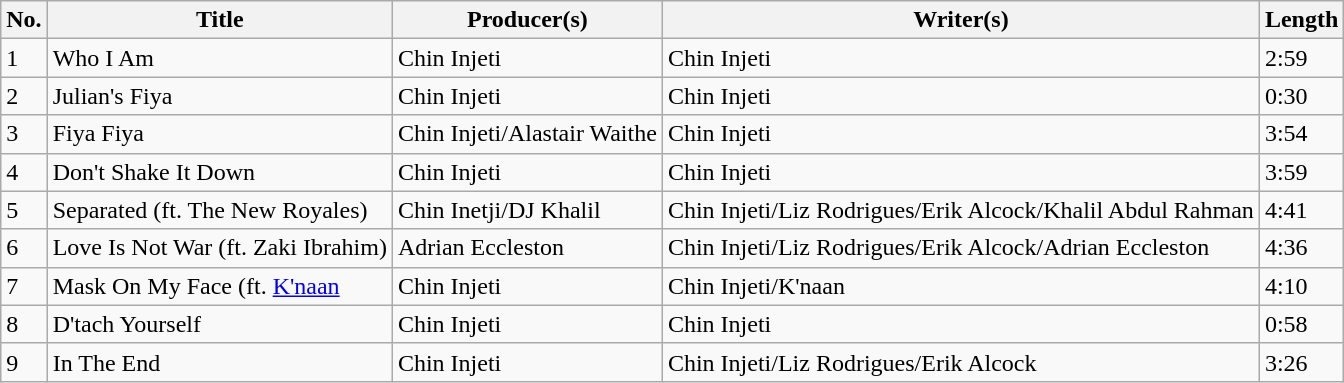<table class="wikitable">
<tr>
<th>No.</th>
<th>Title</th>
<th>Producer(s)</th>
<th>Writer(s)</th>
<th>Length</th>
</tr>
<tr>
<td>1</td>
<td>Who I Am</td>
<td>Chin Injeti</td>
<td>Chin Injeti</td>
<td>2:59</td>
</tr>
<tr>
<td>2</td>
<td>Julian's Fiya</td>
<td>Chin Injeti</td>
<td>Chin Injeti</td>
<td>0:30</td>
</tr>
<tr>
<td>3</td>
<td>Fiya Fiya</td>
<td>Chin Injeti/Alastair Waithe</td>
<td>Chin Injeti</td>
<td>3:54</td>
</tr>
<tr>
<td>4</td>
<td>Don't Shake It Down</td>
<td>Chin Injeti</td>
<td>Chin Injeti</td>
<td>3:59</td>
</tr>
<tr>
<td>5</td>
<td>Separated (ft. The New Royales)</td>
<td>Chin Inetji/DJ Khalil</td>
<td>Chin Injeti/Liz Rodrigues/Erik Alcock/Khalil Abdul Rahman</td>
<td>4:41</td>
</tr>
<tr>
<td>6</td>
<td>Love Is Not War (ft. Zaki Ibrahim)</td>
<td>Adrian Eccleston</td>
<td>Chin Injeti/Liz Rodrigues/Erik Alcock/Adrian Eccleston</td>
<td>4:36</td>
</tr>
<tr>
<td>7</td>
<td>Mask On My Face (ft. <a href='#'>K'naan</a></td>
<td>Chin Injeti</td>
<td>Chin Injeti/K'naan</td>
<td>4:10</td>
</tr>
<tr>
<td>8</td>
<td>D'tach Yourself</td>
<td>Chin Injeti</td>
<td>Chin Injeti</td>
<td>0:58</td>
</tr>
<tr>
<td>9</td>
<td>In The End</td>
<td>Chin Injeti</td>
<td>Chin Injeti/Liz Rodrigues/Erik Alcock</td>
<td>3:26</td>
</tr>
</table>
